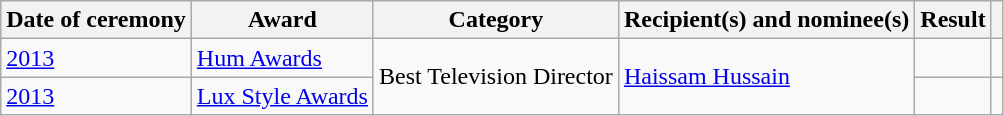<table class="wikitable sortable">
<tr>
<th>Date of ceremony</th>
<th>Award</th>
<th>Category</th>
<th>Recipient(s) and nominee(s)</th>
<th scope="col" class="unsortable">Result</th>
<th scope="col" class="unsortable"></th>
</tr>
<tr>
<td><a href='#'>2013</a></td>
<td><a href='#'>Hum Awards</a></td>
<td Rowspan="2">Best Television Director</td>
<td Rowspan="2"><a href='#'>Haissam Hussain</a></td>
<td></td>
<td></td>
</tr>
<tr>
<td><a href='#'>2013</a></td>
<td><a href='#'>Lux Style Awards</a></td>
<td></td>
<td></td>
</tr>
</table>
